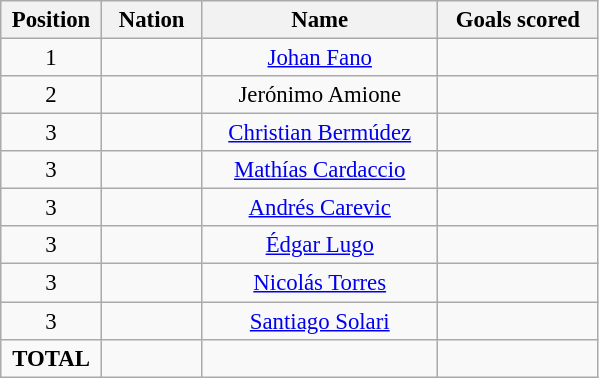<table class="wikitable" style="font-size: 95%; text-align: center;">
<tr>
<th width=60>Position</th>
<th width=60>Nation</th>
<th width=150>Name</th>
<th width=100>Goals scored</th>
</tr>
<tr>
<td>1</td>
<td></td>
<td><a href='#'>Johan Fano</a></td>
<td></td>
</tr>
<tr>
<td>2</td>
<td></td>
<td>Jerónimo Amione</td>
<td></td>
</tr>
<tr>
<td>3</td>
<td></td>
<td><a href='#'>Christian Bermúdez</a></td>
<td></td>
</tr>
<tr>
<td>3</td>
<td></td>
<td><a href='#'>Mathías Cardaccio</a></td>
<td></td>
</tr>
<tr>
<td>3</td>
<td></td>
<td><a href='#'>Andrés Carevic</a></td>
<td></td>
</tr>
<tr>
<td>3</td>
<td></td>
<td><a href='#'>Édgar Lugo</a></td>
<td></td>
</tr>
<tr>
<td>3</td>
<td></td>
<td><a href='#'>Nicolás Torres</a></td>
<td></td>
</tr>
<tr>
<td>3</td>
<td></td>
<td><a href='#'>Santiago Solari</a></td>
<td></td>
</tr>
<tr>
<td><strong>TOTAL</strong></td>
<td></td>
<td></td>
<td></td>
</tr>
</table>
